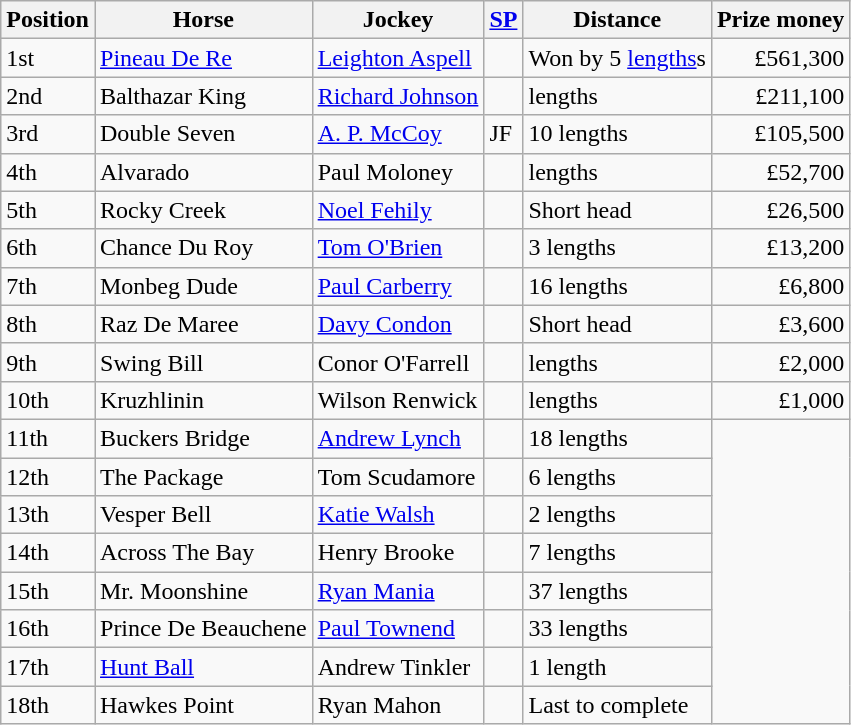<table class="wikitable sortable">
<tr>
<th>Position</th>
<th>Horse</th>
<th>Jockey</th>
<th><a href='#'>SP</a></th>
<th>Distance</th>
<th>Prize money</th>
</tr>
<tr>
<td>1st</td>
<td><a href='#'>Pineau De Re</a></td>
<td><a href='#'>Leighton Aspell</a></td>
<td></td>
<td>Won by 5 <a href='#'>lengths</a>s</td>
<td align=right>£561,300</td>
</tr>
<tr>
<td>2nd</td>
<td>Balthazar King</td>
<td><a href='#'>Richard Johnson</a></td>
<td></td>
<td> lengths</td>
<td align=right>£211,100</td>
</tr>
<tr>
<td>3rd</td>
<td>Double Seven</td>
<td><a href='#'>A. P. McCoy</a></td>
<td> JF</td>
<td>10 lengths</td>
<td align=right>£105,500</td>
</tr>
<tr>
<td>4th</td>
<td>Alvarado</td>
<td>Paul Moloney</td>
<td></td>
<td> lengths</td>
<td align=right>£52,700</td>
</tr>
<tr>
<td>5th</td>
<td>Rocky Creek</td>
<td><a href='#'>Noel Fehily</a></td>
<td></td>
<td>Short head</td>
<td align=right>£26,500</td>
</tr>
<tr>
<td>6th</td>
<td>Chance Du Roy</td>
<td><a href='#'>Tom O'Brien</a></td>
<td></td>
<td>3 lengths</td>
<td align=right>£13,200</td>
</tr>
<tr>
<td>7th</td>
<td>Monbeg Dude</td>
<td><a href='#'>Paul Carberry</a></td>
<td></td>
<td>16 lengths</td>
<td align=right>£6,800</td>
</tr>
<tr>
<td>8th</td>
<td>Raz De Maree</td>
<td><a href='#'>Davy Condon</a></td>
<td></td>
<td>Short head</td>
<td align=right>£3,600</td>
</tr>
<tr>
<td>9th</td>
<td>Swing Bill</td>
<td>Conor O'Farrell</td>
<td></td>
<td> lengths</td>
<td align=right>£2,000</td>
</tr>
<tr>
<td>10th</td>
<td>Kruzhlinin</td>
<td>Wilson Renwick</td>
<td></td>
<td> lengths</td>
<td align=right>£1,000</td>
</tr>
<tr>
<td>11th</td>
<td>Buckers Bridge</td>
<td><a href='#'>Andrew Lynch</a></td>
<td></td>
<td>18 lengths</td>
</tr>
<tr>
<td>12th</td>
<td>The Package</td>
<td>Tom Scudamore</td>
<td></td>
<td>6 lengths</td>
</tr>
<tr>
<td>13th</td>
<td>Vesper Bell</td>
<td><a href='#'>Katie Walsh</a></td>
<td></td>
<td>2 lengths</td>
</tr>
<tr>
<td>14th</td>
<td>Across The Bay</td>
<td>Henry Brooke</td>
<td></td>
<td>7 lengths</td>
</tr>
<tr>
<td>15th</td>
<td>Mr. Moonshine</td>
<td><a href='#'>Ryan Mania</a></td>
<td></td>
<td>37 lengths</td>
</tr>
<tr>
<td>16th</td>
<td>Prince De Beauchene</td>
<td><a href='#'>Paul Townend</a></td>
<td></td>
<td>33 lengths</td>
</tr>
<tr>
<td>17th</td>
<td><a href='#'>Hunt Ball</a></td>
<td>Andrew Tinkler</td>
<td></td>
<td>1 length</td>
</tr>
<tr>
<td>18th</td>
<td>Hawkes Point</td>
<td>Ryan Mahon</td>
<td></td>
<td>Last to complete</td>
</tr>
</table>
